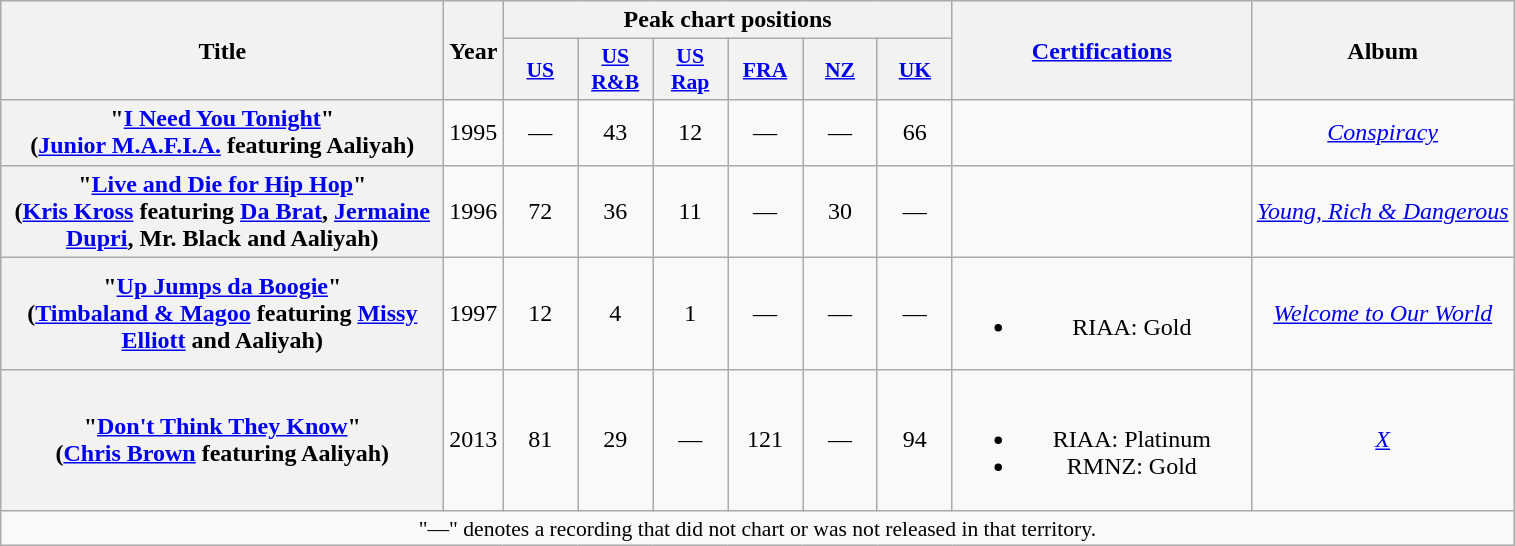<table class="wikitable plainrowheaders" style="text-align:center;">
<tr>
<th scope="col" rowspan="2" style="width:18em;">Title</th>
<th scope="col" rowspan="2">Year</th>
<th scope="col" colspan="6">Peak chart positions</th>
<th scope="col" rowspan="2" style="width:12em;"><a href='#'>Certifications</a></th>
<th scope="col" rowspan="2">Album</th>
</tr>
<tr>
<th scope="col" style="width:3em;font-size:90%;"><a href='#'>US</a><br></th>
<th scope="col" style="width:3em;font-size:90%;"><a href='#'>US<br>R&B</a><br></th>
<th scope="col" style="width:3em;font-size:90%;"><a href='#'>US<br>Rap</a><br></th>
<th scope="col" style="width:3em;font-size:90%;"><a href='#'>FRA</a><br></th>
<th scope="col" style="width:3em;font-size:90%;"><a href='#'>NZ</a><br></th>
<th scope="col" style="width:3em;font-size:90%;"><a href='#'>UK</a><br></th>
</tr>
<tr>
<th scope="row">"<a href='#'>I Need You Tonight</a>"<br><span>(<a href='#'>Junior M.A.F.I.A.</a> featuring Aaliyah)</span></th>
<td>1995</td>
<td>—</td>
<td>43</td>
<td>12</td>
<td>—</td>
<td>—</td>
<td>66</td>
<td></td>
<td><em><a href='#'>Conspiracy</a></em></td>
</tr>
<tr>
<th scope="row">"<a href='#'>Live and Die for Hip Hop</a>"<br><span>(<a href='#'>Kris Kross</a> featuring <a href='#'>Da Brat</a>, <a href='#'>Jermaine Dupri</a>, Mr. Black and Aaliyah)</span></th>
<td>1996</td>
<td>72</td>
<td>36</td>
<td>11</td>
<td>—</td>
<td>30</td>
<td>—</td>
<td></td>
<td><em><a href='#'>Young, Rich & Dangerous</a></em></td>
</tr>
<tr>
<th scope="row">"<a href='#'>Up Jumps da Boogie</a>"<br><span>(<a href='#'>Timbaland & Magoo</a> featuring <a href='#'>Missy Elliott</a> and Aaliyah)</span></th>
<td>1997</td>
<td>12</td>
<td>4</td>
<td>1</td>
<td>—</td>
<td>—</td>
<td>—</td>
<td><br><ul><li>RIAA: Gold</li></ul></td>
<td><em><a href='#'>Welcome to Our World</a></em></td>
</tr>
<tr>
<th scope="row">"<a href='#'>Don't Think They Know</a>"<br><span>(<a href='#'>Chris Brown</a> featuring Aaliyah)</span></th>
<td>2013</td>
<td>81</td>
<td>29</td>
<td>—</td>
<td>121</td>
<td>—</td>
<td>94</td>
<td><br><ul><li>RIAA: Platinum </li><li>RMNZ: Gold</li></ul></td>
<td><em><a href='#'>X</a></em></td>
</tr>
<tr>
<td colspan="14" style="font-size:90%">"—" denotes a recording that did not chart or was not released in that territory.</td>
</tr>
</table>
